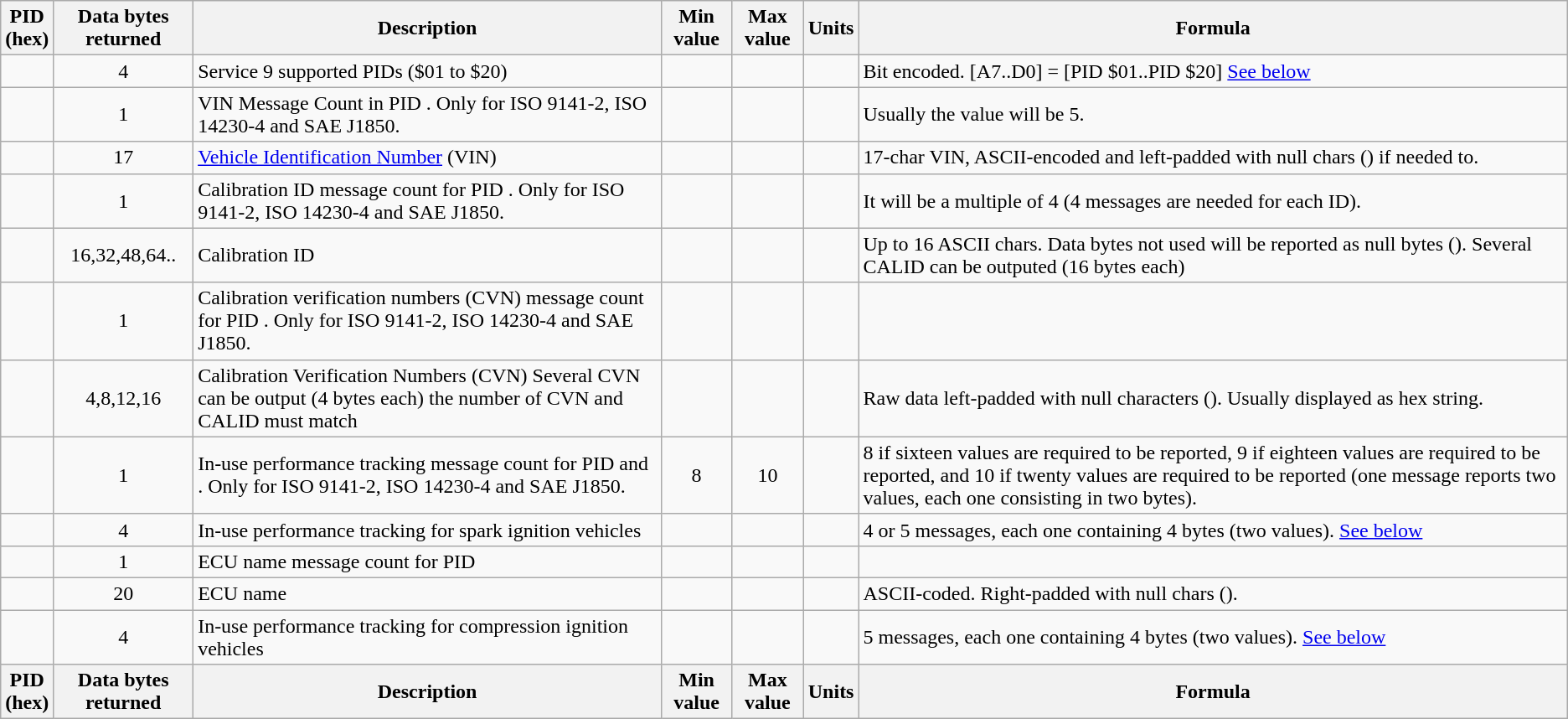<table class="wikitable" style="text-align: center">
<tr>
<th>PID<br>(hex)</th>
<th>Data bytes returned</th>
<th>Description</th>
<th>Min value</th>
<th>Max value</th>
<th>Units</th>
<th>Formula</th>
</tr>
<tr>
<td></td>
<td>4</td>
<td align=left>Service 9 supported PIDs ($01 to $20)</td>
<td></td>
<td></td>
<td></td>
<td align=left>Bit encoded. [A7..D0] = [PID $01..PID $20] <a href='#'>See below</a></td>
</tr>
<tr>
<td></td>
<td>1</td>
<td align=left>VIN Message Count in PID . Only for ISO 9141-2, ISO 14230-4 and SAE J1850.</td>
<td></td>
<td></td>
<td></td>
<td align=left>Usually the value will be 5.</td>
</tr>
<tr>
<td></td>
<td>17</td>
<td align=left><a href='#'>Vehicle Identification Number</a> (VIN)</td>
<td></td>
<td></td>
<td></td>
<td align=left>17-char VIN, ASCII-encoded and left-padded with null chars () if needed to.</td>
</tr>
<tr>
<td></td>
<td>1</td>
<td align=left>Calibration ID message count for PID . Only for ISO 9141-2, ISO 14230-4 and SAE J1850.</td>
<td></td>
<td></td>
<td></td>
<td align=left>It will be a multiple of 4 (4 messages are needed for each ID).</td>
</tr>
<tr>
<td></td>
<td>16,32,48,64..</td>
<td align=left>Calibration ID</td>
<td></td>
<td></td>
<td></td>
<td align=left>Up to 16 ASCII chars. Data bytes not used will be reported as null bytes (). Several CALID can be outputed (16 bytes each)</td>
</tr>
<tr>
<td></td>
<td>1</td>
<td align=left>Calibration verification numbers (CVN) message count for PID . Only for ISO 9141-2, ISO 14230-4 and SAE J1850.</td>
<td></td>
<td></td>
<td></td>
<td align=left></td>
</tr>
<tr>
<td></td>
<td>4,8,12,16</td>
<td align=left>Calibration Verification Numbers (CVN) Several CVN can be output (4 bytes each) the number of CVN and CALID must match</td>
<td></td>
<td></td>
<td></td>
<td align=left>Raw data left-padded with null characters (). Usually displayed as hex string.</td>
</tr>
<tr>
<td></td>
<td>1</td>
<td align=left>In-use performance tracking message count for PID  and . Only for ISO 9141-2, ISO 14230-4 and SAE J1850.</td>
<td>8</td>
<td>10</td>
<td></td>
<td align=left>8 if sixteen values are required to be reported, 9 if eighteen values are required to be reported, and 10 if twenty values are required to be reported (one message reports two values, each one consisting in two bytes).</td>
</tr>
<tr>
<td></td>
<td>4</td>
<td align=left>In-use performance tracking for spark ignition vehicles</td>
<td></td>
<td></td>
<td></td>
<td align=left>4 or 5 messages, each one containing 4 bytes (two values). <a href='#'>See below</a></td>
</tr>
<tr>
<td></td>
<td>1</td>
<td align=left>ECU name message count for PID </td>
<td></td>
<td></td>
<td></td>
<td align=left></td>
</tr>
<tr>
<td></td>
<td>20</td>
<td align=left>ECU name</td>
<td></td>
<td></td>
<td></td>
<td align=left>ASCII-coded. Right-padded with null chars ().</td>
</tr>
<tr>
<td></td>
<td>4</td>
<td align=left>In-use performance tracking for compression ignition vehicles</td>
<td></td>
<td></td>
<td></td>
<td align=left>5 messages, each one containing 4 bytes (two values). <a href='#'>See below</a></td>
</tr>
<tr>
<th>PID<br>(hex)</th>
<th>Data bytes returned</th>
<th>Description</th>
<th>Min value</th>
<th>Max value</th>
<th>Units</th>
<th>Formula</th>
</tr>
</table>
